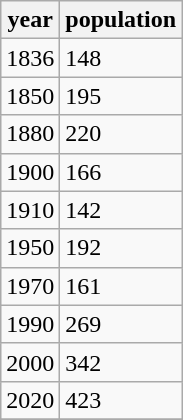<table class="wikitable">
<tr>
<th>year</th>
<th>population</th>
</tr>
<tr>
<td>1836</td>
<td>148</td>
</tr>
<tr>
<td>1850</td>
<td>195</td>
</tr>
<tr>
<td>1880</td>
<td>220</td>
</tr>
<tr>
<td>1900</td>
<td>166</td>
</tr>
<tr>
<td>1910</td>
<td>142</td>
</tr>
<tr>
<td>1950</td>
<td>192</td>
</tr>
<tr>
<td>1970</td>
<td>161</td>
</tr>
<tr>
<td>1990</td>
<td>269</td>
</tr>
<tr>
<td>2000</td>
<td>342</td>
</tr>
<tr>
<td>2020</td>
<td>423</td>
</tr>
<tr>
</tr>
</table>
